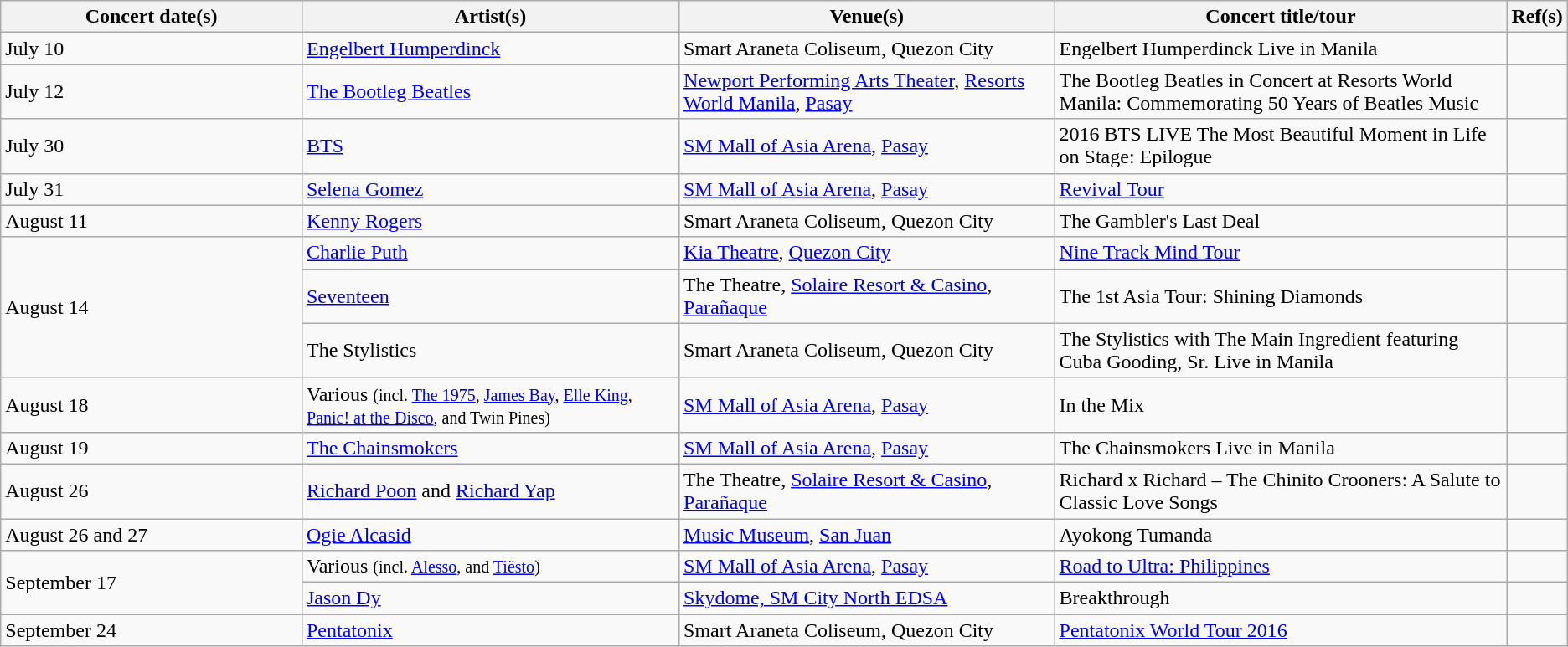<table class="wikitable sortable" style="font-size: 100%; width=100%;">
<tr style="text-align:center;">
<th style="width: 20%;" scope="col">Concert date(s)</th>
<th style="width: 25%;" scope="col">Artist(s)</th>
<th style="width: 25%;" scope="col">Venue(s)</th>
<th style="width: 40%;" scope="col">Concert title/tour</th>
<th style="width: 10%;" scope="col">Ref(s)</th>
</tr>
<tr>
<td>July 10</td>
<td><a href='#'>Engelbert Humperdinck</a></td>
<td>Smart Araneta Coliseum, Quezon City</td>
<td>Engelbert Humperdinck Live in Manila</td>
<td></td>
</tr>
<tr>
<td>July 12</td>
<td><a href='#'>The Bootleg Beatles</a></td>
<td><a href='#'>Newport Performing Arts Theater</a>, <a href='#'>Resorts World Manila</a>, <a href='#'>Pasay</a></td>
<td>The Bootleg Beatles in Concert at Resorts World Manila: Commemorating 50 Years of Beatles Music</td>
<td></td>
</tr>
<tr>
<td>July 30</td>
<td><a href='#'>BTS</a></td>
<td><a href='#'>SM Mall of Asia Arena</a>, <a href='#'>Pasay</a></td>
<td>2016 BTS LIVE The Most Beautiful Moment in Life on Stage: Epilogue</td>
<td></td>
</tr>
<tr>
<td>July 31</td>
<td><a href='#'>Selena Gomez</a></td>
<td><a href='#'>SM Mall of Asia Arena</a>, <a href='#'>Pasay</a></td>
<td><a href='#'>Revival Tour</a></td>
<td></td>
</tr>
<tr>
<td>August 11</td>
<td><a href='#'>Kenny Rogers</a></td>
<td>Smart Araneta Coliseum, Quezon City</td>
<td>The Gambler's Last Deal</td>
<td></td>
</tr>
<tr>
<td rowspan=3>August 14</td>
<td><a href='#'>Charlie Puth</a></td>
<td><a href='#'>Kia Theatre</a>, <a href='#'>Quezon City</a></td>
<td><a href='#'>Nine Track Mind Tour</a></td>
<td></td>
</tr>
<tr>
<td><a href='#'>Seventeen</a></td>
<td>The Theatre, <a href='#'>Solaire Resort & Casino</a>, <a href='#'>Parañaque</a></td>
<td>The 1st Asia Tour: Shining Diamonds</td>
<td></td>
</tr>
<tr>
<td>The Stylistics</td>
<td>Smart Araneta Coliseum, Quezon City</td>
<td>The Stylistics with The Main Ingredient featuring Cuba Gooding, Sr. Live in Manila</td>
<td></td>
</tr>
<tr>
<td>August 18</td>
<td>Various <small>(incl. <a href='#'>The 1975</a>, <a href='#'>James Bay</a>, <a href='#'>Elle King</a>, <a href='#'>Panic! at the Disco</a>, and Twin Pines)</small></td>
<td><a href='#'>SM Mall of Asia Arena</a>, <a href='#'>Pasay</a></td>
<td>In the Mix</td>
<td></td>
</tr>
<tr>
<td>August 19</td>
<td><a href='#'>The Chainsmokers</a></td>
<td><a href='#'>SM Mall of Asia Arena</a>, <a href='#'>Pasay</a></td>
<td>The Chainsmokers Live in Manila</td>
<td></td>
</tr>
<tr>
<td>August 26</td>
<td><a href='#'>Richard Poon</a> and <a href='#'>Richard Yap</a></td>
<td>The Theatre, <a href='#'>Solaire Resort & Casino</a>, <a href='#'>Parañaque</a></td>
<td>Richard x Richard – The Chinito Crooners: A Salute to Classic Love Songs</td>
<td></td>
</tr>
<tr>
<td>August 26 and 27</td>
<td><a href='#'>Ogie Alcasid</a></td>
<td><a href='#'>Music Museum</a>, <a href='#'>San Juan</a></td>
<td>Ayokong Tumanda</td>
<td></td>
</tr>
<tr>
<td rowspan=2>September 17</td>
<td>Various <small>(incl. <a href='#'>Alesso</a>, and <a href='#'>Tiësto</a>)</small></td>
<td><a href='#'>SM Mall of Asia Arena</a>, <a href='#'>Pasay</a></td>
<td><a href='#'>Road to Ultra: Philippines</a></td>
<td></td>
</tr>
<tr>
<td><a href='#'>Jason Dy</a></td>
<td><a href='#'>Skydome, SM City North EDSA</a></td>
<td>Breakthrough</td>
<td></td>
</tr>
<tr>
<td>September 24</td>
<td><a href='#'>Pentatonix</a></td>
<td>Smart Araneta Coliseum, Quezon City</td>
<td><a href='#'>Pentatonix World Tour 2016</a></td>
<td></td>
</tr>
</table>
